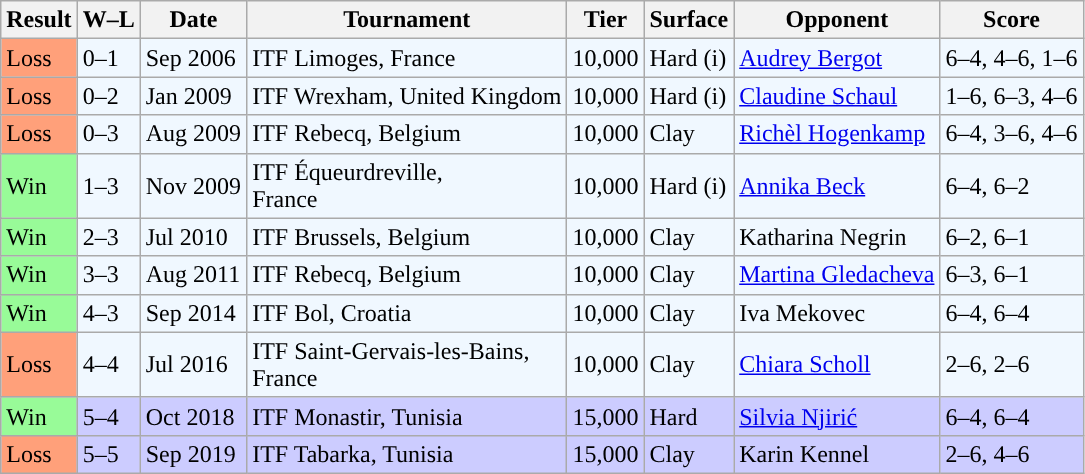<table class="sortable wikitable">
<tr>
<th>Result</th>
<th class="unsortable">W–L</th>
<th>Date</th>
<th>Tournament</th>
<th>Tier</th>
<th>Surface</th>
<th>Opponent</th>
<th class="unsortable">Score</th>
</tr>
<tr style="background:#f0f8ff;">
<td bgcolor="FFA07A">Loss</td>
<td>0–1</td>
<td>Sep 2006</td>
<td>ITF Limoges, France</td>
<td>10,000</td>
<td>Hard (i)</td>
<td> <a href='#'>Audrey Bergot</a></td>
<td>6–4, 4–6, 1–6</td>
</tr>
<tr style="background:#f0f8ff;">
<td bgcolor="FFA07A">Loss</td>
<td>0–2</td>
<td>Jan 2009</td>
<td>ITF Wrexham, United Kingdom</td>
<td>10,000</td>
<td>Hard (i)</td>
<td> <a href='#'>Claudine Schaul</a></td>
<td>1–6, 6–3, 4–6</td>
</tr>
<tr style="background:#f0f8ff;">
<td bgcolor="FFA07A">Loss</td>
<td>0–3</td>
<td>Aug 2009</td>
<td>ITF Rebecq, Belgium</td>
<td>10,000</td>
<td>Clay</td>
<td> <a href='#'>Richèl Hogenkamp</a></td>
<td>6–4, 3–6, 4–6</td>
</tr>
<tr style="background:#f0f8ff;">
<td bgcolor="98FB98">Win</td>
<td>1–3</td>
<td>Nov 2009</td>
<td>ITF Équeurdreville, <br> France</td>
<td>10,000</td>
<td>Hard (i)</td>
<td> <a href='#'>Annika Beck</a></td>
<td>6–4, 6–2</td>
</tr>
<tr style="background:#f0f8ff;">
<td bgcolor="98FB98">Win</td>
<td>2–3</td>
<td>Jul 2010</td>
<td>ITF Brussels, Belgium</td>
<td>10,000</td>
<td>Clay</td>
<td> Katharina Negrin</td>
<td>6–2, 6–1</td>
</tr>
<tr style="background:#f0f8ff;">
<td bgcolor="98FB98">Win</td>
<td>3–3</td>
<td>Aug 2011</td>
<td>ITF Rebecq, Belgium</td>
<td>10,000</td>
<td>Clay</td>
<td> <a href='#'>Martina Gledacheva</a></td>
<td>6–3, 6–1</td>
</tr>
<tr style="background:#f0f8ff;">
<td bgcolor="98FB98">Win</td>
<td>4–3</td>
<td>Sep 2014</td>
<td>ITF Bol, Croatia</td>
<td>10,000</td>
<td>Clay</td>
<td> Iva Mekovec</td>
<td>6–4, 6–4</td>
</tr>
<tr style="background:#f0f8ff;">
<td bgcolor="FFA07A">Loss</td>
<td>4–4</td>
<td>Jul 2016</td>
<td>ITF Saint-Gervais-les-Bains, <br> France</td>
<td>10,000</td>
<td>Clay</td>
<td> <a href='#'>Chiara Scholl</a></td>
<td>2–6, 2–6</td>
</tr>
<tr style="background:#ccccff;">
<td bgcolor="98FB98">Win</td>
<td>5–4</td>
<td>Oct 2018</td>
<td>ITF Monastir, Tunisia</td>
<td>15,000</td>
<td>Hard</td>
<td> <a href='#'>Silvia Njirić</a></td>
<td>6–4, 6–4</td>
</tr>
<tr style="background:#ccccff;">
<td bgcolor="FFA07A">Loss</td>
<td>5–5</td>
<td>Sep 2019</td>
<td>ITF Tabarka, Tunisia</td>
<td>15,000</td>
<td>Clay</td>
<td> Karin Kennel</td>
<td>2–6, 4–6</td>
</tr>
</table>
